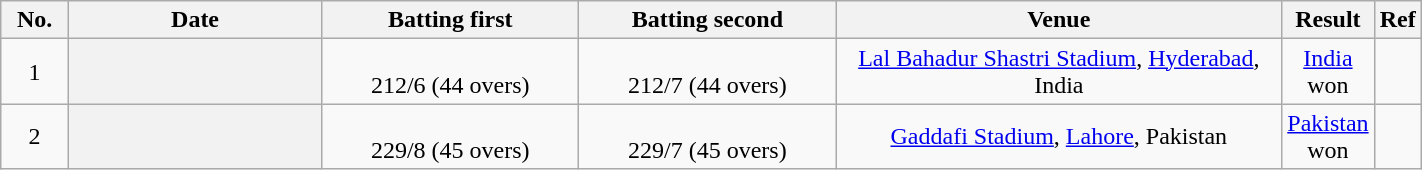<table class="wikitable plainrowheaders sortable" style="text-align: center;" width="75%">
<tr>
<th width="5%">No.</th>
<th width="20%">Date</th>
<th width="20%">Batting first</th>
<th width="20%">Batting second</th>
<th width="40%">Venue</th>
<th width="10%">Result</th>
<th width="5%" class="unsortable">Ref</th>
</tr>
<tr>
<td>1</td>
<th scope=row></th>
<td><br>212/6 (44 overs)</td>
<td><br>212/7 (44 overs)</td>
<td><a href='#'>Lal Bahadur Shastri Stadium</a>, <a href='#'>Hyderabad</a>, India</td>
<td><a href='#'>India</a> won</td>
<td></td>
</tr>
<tr>
<td>2</td>
<th scope=row></th>
<td><br>229/8 (45 overs)</td>
<td><br>229/7 (45 overs)</td>
<td><a href='#'>Gaddafi Stadium</a>, <a href='#'>Lahore</a>, Pakistan</td>
<td><a href='#'>Pakistan</a> won</td>
<td></td>
</tr>
</table>
